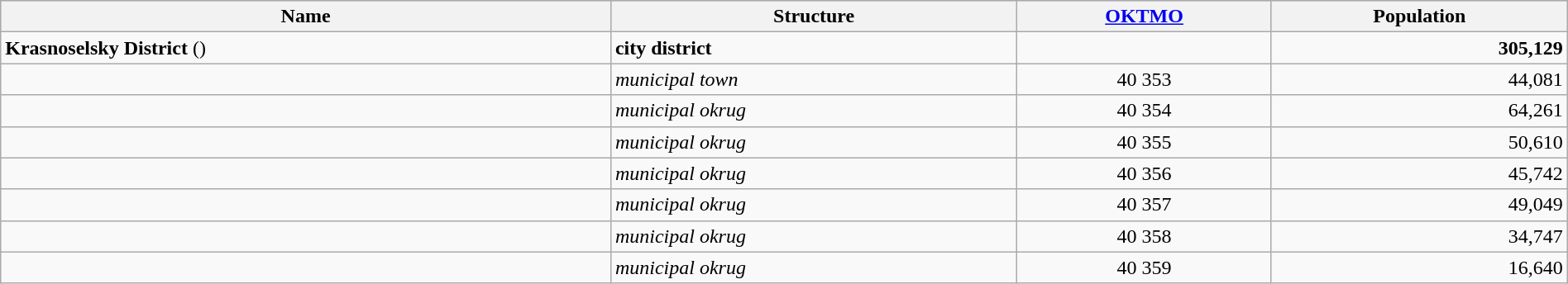<table width=100% class="wikitable">
<tr bgcolor="#CCCCFF" align="left">
<th>Name</th>
<th>Structure</th>
<th><a href='#'>OKTMO</a></th>
<th>Population</th>
</tr>
<tr valign="top">
<td><strong>Krasnoselsky District</strong> ()</td>
<td align="left"><strong>city district</strong></td>
<td></td>
<td align="right"><strong>305,129</strong></td>
</tr>
<tr>
<td><br></td>
<td align="left"><em>municipal town</em></td>
<td align="center">40 353</td>
<td align="right">44,081</td>
</tr>
<tr>
<td><br></td>
<td align="left"><em>municipal okrug</em></td>
<td align="center">40 354</td>
<td align="right">64,261</td>
</tr>
<tr>
<td><br></td>
<td align="left"><em>municipal okrug</em></td>
<td align="center">40 355</td>
<td align="right">50,610</td>
</tr>
<tr>
<td><br></td>
<td align="left"><em>municipal okrug</em></td>
<td align="center">40 356</td>
<td align="right">45,742</td>
</tr>
<tr>
<td><br></td>
<td align="left"><em>municipal okrug</em></td>
<td align="center">40 357</td>
<td align="right">49,049</td>
</tr>
<tr>
<td><br></td>
<td align="left"><em>municipal okrug</em></td>
<td align="center">40 358</td>
<td align="right">34,747</td>
</tr>
<tr>
<td><br></td>
<td align="left"><em>municipal okrug</em></td>
<td align="center">40 359</td>
<td align="right">16,640</td>
</tr>
</table>
